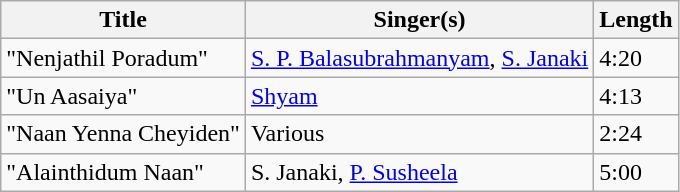<table class="wikitable">
<tr>
<th>Title</th>
<th>Singer(s)</th>
<th>Length</th>
</tr>
<tr>
<td>"Nenjathil Poradum"</td>
<td><a href='#'>S. P. Balasubrahmanyam</a>, <a href='#'>S. Janaki</a></td>
<td>4:20</td>
</tr>
<tr>
<td>"Un Aasaiya"</td>
<td><a href='#'>Shyam</a></td>
<td>4:13</td>
</tr>
<tr>
<td>"Naan Yenna Cheyiden"</td>
<td>Various</td>
<td>2:24</td>
</tr>
<tr>
<td>"Alainthidum Naan"</td>
<td>S. Janaki, <a href='#'>P. Susheela</a></td>
<td>5:00</td>
</tr>
</table>
